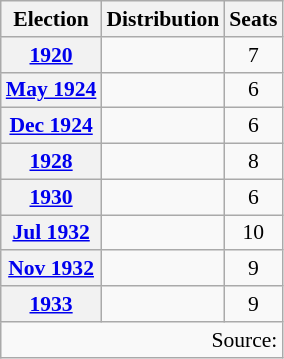<table class=wikitable style="font-size:90%; text-align:center">
<tr>
<th>Election</th>
<th>Distribution</th>
<th>Seats</th>
</tr>
<tr>
<th><a href='#'>1920</a></th>
<td align=left>      </td>
<td>7</td>
</tr>
<tr>
<th><a href='#'>May 1924</a></th>
<td align=left>     </td>
<td>6</td>
</tr>
<tr>
<th><a href='#'>Dec 1924</a></th>
<td align=left>     </td>
<td>6</td>
</tr>
<tr>
<th><a href='#'>1928</a></th>
<td align=left>       </td>
<td>8</td>
</tr>
<tr>
<th><a href='#'>1930</a></th>
<td align=left>     </td>
<td>6</td>
</tr>
<tr>
<th><a href='#'>Jul 1932</a></th>
<td align=left>         </td>
<td>10</td>
</tr>
<tr>
<th><a href='#'>Nov 1932</a></th>
<td align=left>        </td>
<td>9</td>
</tr>
<tr>
<th><a href='#'>1933</a></th>
<td align=left>        </td>
<td>9</td>
</tr>
<tr>
<td colspan=3 align=right>Source: </td>
</tr>
</table>
